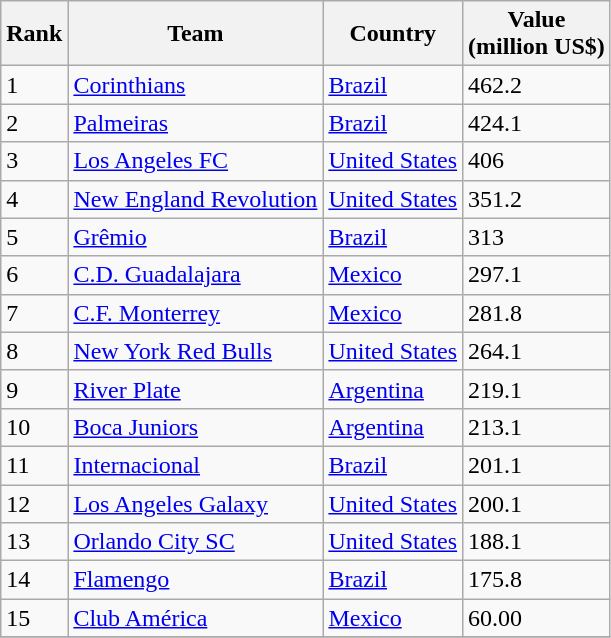<table class="sortable wikitable">
<tr>
<th>Rank</th>
<th>Team</th>
<th>Country</th>
<th>Value<br>(million US$)</th>
</tr>
<tr>
<td>1</td>
<td><a href='#'>Corinthians</a></td>
<td> <a href='#'>Brazil</a></td>
<td>462.2</td>
</tr>
<tr>
<td>2</td>
<td><a href='#'>Palmeiras</a></td>
<td> <a href='#'>Brazil</a></td>
<td>424.1</td>
</tr>
<tr>
<td>3</td>
<td><a href='#'>Los Angeles FC</a></td>
<td> <a href='#'>United States</a></td>
<td>406</td>
</tr>
<tr>
<td>4</td>
<td><a href='#'>New England Revolution</a></td>
<td> <a href='#'>United States</a></td>
<td>351.2</td>
</tr>
<tr>
<td>5</td>
<td><a href='#'>Grêmio</a></td>
<td> <a href='#'>Brazil</a></td>
<td>313</td>
</tr>
<tr>
<td>6</td>
<td><a href='#'>C.D. Guadalajara</a></td>
<td> <a href='#'>Mexico</a></td>
<td>297.1</td>
</tr>
<tr>
<td>7</td>
<td><a href='#'>C.F. Monterrey</a></td>
<td> <a href='#'>Mexico</a></td>
<td>281.8</td>
</tr>
<tr>
<td>8</td>
<td><a href='#'>New York Red Bulls</a></td>
<td> <a href='#'>United States</a></td>
<td>264.1</td>
</tr>
<tr>
<td>9</td>
<td><a href='#'>River Plate</a></td>
<td> <a href='#'>Argentina</a></td>
<td>219.1</td>
</tr>
<tr>
<td>10</td>
<td><a href='#'>Boca Juniors</a></td>
<td> <a href='#'>Argentina</a></td>
<td>213.1</td>
</tr>
<tr>
<td>11</td>
<td><a href='#'>Internacional</a></td>
<td> <a href='#'>Brazil</a></td>
<td>201.1</td>
</tr>
<tr>
<td>12</td>
<td><a href='#'>Los Angeles Galaxy</a></td>
<td> <a href='#'>United States</a></td>
<td>200.1</td>
</tr>
<tr>
<td>13</td>
<td><a href='#'>Orlando City SC</a></td>
<td> <a href='#'>United States</a></td>
<td>188.1</td>
</tr>
<tr>
<td>14</td>
<td><a href='#'>Flamengo</a></td>
<td> <a href='#'>Brazil</a></td>
<td>175.8</td>
</tr>
<tr>
<td>15</td>
<td><a href='#'>Club América</a></td>
<td> <a href='#'>Mexico</a></td>
<td>60.00</td>
</tr>
<tr>
</tr>
</table>
